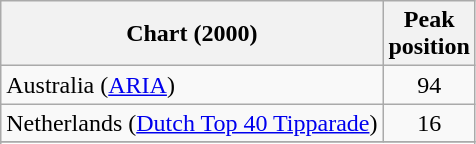<table class="wikitable sortable">
<tr>
<th scope="col">Chart (2000)</th>
<th scope="col">Peak<br>position</th>
</tr>
<tr>
<td>Australia (<a href='#'>ARIA</a>)</td>
<td align="center">94</td>
</tr>
<tr>
<td>Netherlands (<a href='#'>Dutch Top 40 Tipparade</a>)</td>
<td align="center">16</td>
</tr>
<tr>
</tr>
<tr>
</tr>
<tr>
</tr>
<tr>
</tr>
<tr>
</tr>
</table>
